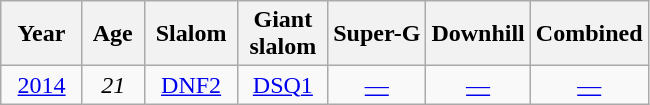<table class=wikitable style="text-align:center">
<tr>
<th>  Year  </th>
<th> Age </th>
<th> Slalom </th>
<th> Giant <br> slalom </th>
<th>Super-G</th>
<th>Downhill</th>
<th>Combined</th>
</tr>
<tr>
<td><a href='#'>2014</a></td>
<td><em>21</em></td>
<td><a href='#'>DNF2</a></td>
<td><a href='#'>DSQ1</a></td>
<td><a href='#'>—</a></td>
<td><a href='#'>—</a></td>
<td><a href='#'>—</a></td>
</tr>
</table>
